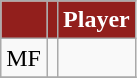<table class="wikitable" style="text-align:center;">
<tr>
<th style="background:#921f1c; color:#fff;"></th>
<th style="background:#921f1c; color:#fff;"></th>
<th style="background:#921f1c; color:#fff;">Player</th>
</tr>
<tr>
<td>MF</td>
<td></td>
<td align="left"></td>
</tr>
<tr>
</tr>
</table>
